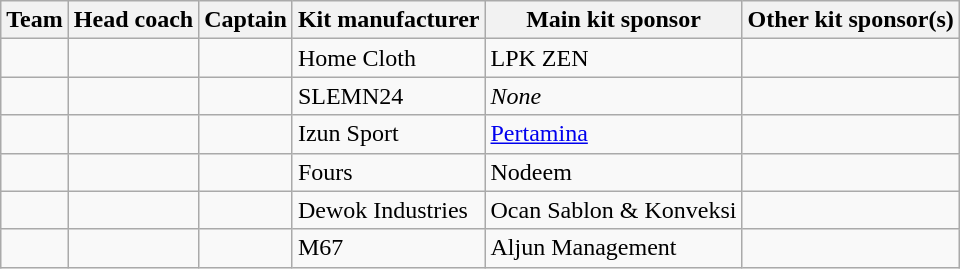<table class="wikitable">
<tr>
<th>Team</th>
<th>Head coach</th>
<th>Captain</th>
<th class="nowrap">Kit manufacturer</th>
<th>Main kit sponsor</th>
<th>Other kit sponsor(s)</th>
</tr>
<tr>
<td></td>
<td></td>
<td></td>
<td> Home Cloth</td>
<td>LPK ZEN</td>
<td></td>
</tr>
<tr>
<td></td>
<td></td>
<td></td>
<td> SLEMN24</td>
<td><em>None</em></td>
<td></td>
</tr>
<tr>
<td></td>
<td></td>
<td></td>
<td> Izun Sport</td>
<td><a href='#'>Pertamina</a></td>
<td></td>
</tr>
<tr>
<td></td>
<td></td>
<td></td>
<td> Fours</td>
<td>Nodeem</td>
<td></td>
</tr>
<tr>
<td></td>
<td></td>
<td></td>
<td> Dewok Industries</td>
<td>Ocan Sablon & Konveksi</td>
<td></td>
</tr>
<tr>
<td></td>
<td></td>
<td></td>
<td> M67</td>
<td>Aljun Management</td>
<td></td>
</tr>
</table>
